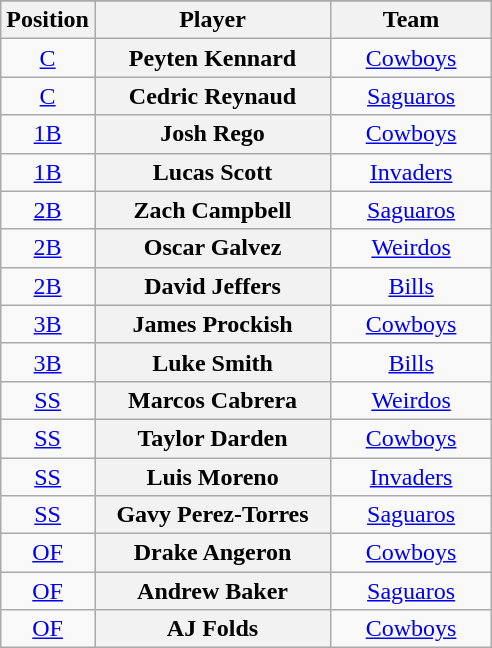<table class="wikitable sortable plainrowheaders" style="text-align:center;">
<tr>
</tr>
<tr>
<th scope="col">Position</th>
<th scope="col" style="width:150px;">Player</th>
<th scope="col" style="width:100px;">Team</th>
</tr>
<tr>
<td><a href='#'>C</a></td>
<th scope="row" style="text-align:center">Peyten Kennard</th>
<td><a href='#'>Cowboys</a></td>
</tr>
<tr>
<td><a href='#'>C</a></td>
<th scope="row" style="text-align:center">Cedric Reynaud</th>
<td><a href='#'>Saguaros</a></td>
</tr>
<tr>
<td><a href='#'>1B</a></td>
<th scope="row" style="text-align:center">Josh Rego</th>
<td><a href='#'>Cowboys</a></td>
</tr>
<tr>
<td><a href='#'>1B</a></td>
<th scope="row" style="text-align:center">Lucas Scott</th>
<td><a href='#'>Invaders</a></td>
</tr>
<tr>
<td><a href='#'>2B</a></td>
<th scope="row" style="text-align:center">Zach Campbell</th>
<td><a href='#'>Saguaros</a></td>
</tr>
<tr>
<td><a href='#'>2B</a></td>
<th scope="row" style="text-align:center">Oscar Galvez</th>
<td><a href='#'>Weirdos</a></td>
</tr>
<tr>
<td><a href='#'>2B</a></td>
<th scope="row" style="text-align:center">David Jeffers</th>
<td><a href='#'>Bills</a></td>
</tr>
<tr>
<td><a href='#'>3B</a></td>
<th scope="row" style="text-align:center">James Prockish</th>
<td><a href='#'>Cowboys</a></td>
</tr>
<tr>
<td><a href='#'>3B</a></td>
<th scope="row" style="text-align:center">Luke Smith</th>
<td><a href='#'>Bills</a></td>
</tr>
<tr>
<td><a href='#'>SS</a></td>
<th scope="row" style="text-align:center">Marcos Cabrera</th>
<td><a href='#'>Weirdos</a></td>
</tr>
<tr>
<td><a href='#'>SS</a></td>
<th scope="row" style="text-align:center">Taylor Darden</th>
<td><a href='#'>Cowboys</a></td>
</tr>
<tr>
<td><a href='#'>SS</a></td>
<th scope="row" style="text-align:center">Luis Moreno</th>
<td><a href='#'>Invaders</a></td>
</tr>
<tr>
<td><a href='#'>SS</a></td>
<th scope="row" style="text-align:center">Gavy Perez-Torres</th>
<td><a href='#'>Saguaros</a></td>
</tr>
<tr>
<td><a href='#'>OF</a></td>
<th scope="row" style="text-align:center">Drake Angeron</th>
<td><a href='#'>Cowboys</a></td>
</tr>
<tr>
<td><a href='#'>OF</a></td>
<th scope="row" style="text-align:center">Andrew Baker</th>
<td><a href='#'>Saguaros</a></td>
</tr>
<tr>
<td><a href='#'>OF</a></td>
<th scope="row" style="text-align:center">AJ Folds</th>
<td><a href='#'>Cowboys</a></td>
</tr>
</table>
